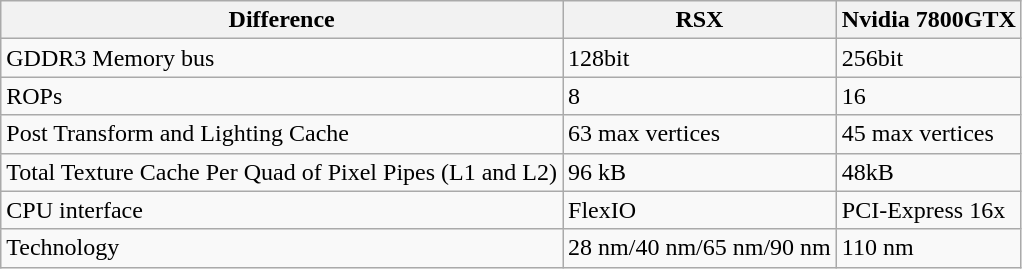<table class="wikitable">
<tr>
<th>Difference</th>
<th>RSX</th>
<th>Nvidia 7800GTX</th>
</tr>
<tr>
<td>GDDR3 Memory bus</td>
<td>128bit</td>
<td>256bit</td>
</tr>
<tr>
<td>ROPs</td>
<td>8</td>
<td>16</td>
</tr>
<tr>
<td>Post Transform and Lighting Cache</td>
<td>63 max vertices</td>
<td>45 max vertices</td>
</tr>
<tr>
<td>Total Texture Cache Per Quad of Pixel Pipes (L1 and L2)</td>
<td>96 kB</td>
<td>48kB</td>
</tr>
<tr>
<td>CPU interface</td>
<td>FlexIO</td>
<td>PCI-Express 16x</td>
</tr>
<tr>
<td>Technology</td>
<td>28 nm/40 nm/65 nm/90 nm</td>
<td>110 nm</td>
</tr>
</table>
